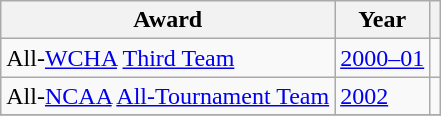<table class="wikitable">
<tr>
<th>Award</th>
<th>Year</th>
<th></th>
</tr>
<tr>
<td>All-<a href='#'>WCHA</a> <a href='#'>Third Team</a></td>
<td><a href='#'>2000–01</a></td>
<td></td>
</tr>
<tr>
<td>All-<a href='#'>NCAA</a> <a href='#'>All-Tournament Team</a></td>
<td><a href='#'>2002</a></td>
<td></td>
</tr>
<tr>
</tr>
</table>
